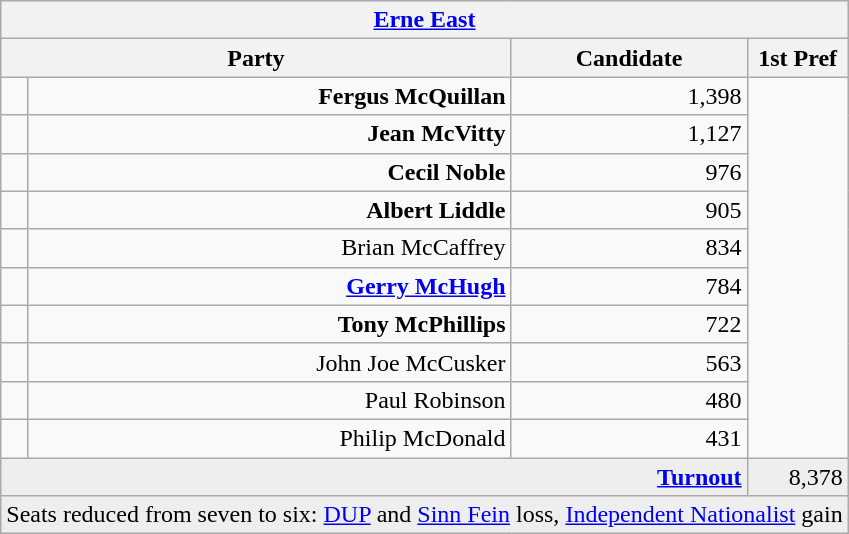<table class="wikitable">
<tr>
<th colspan="4" align="center"><a href='#'>Erne East</a></th>
</tr>
<tr>
<th colspan="2" align="center" width=200>Party</th>
<th width=150>Candidate</th>
<th width=60>1st Pref</th>
</tr>
<tr>
<td></td>
<td align="right"><strong>Fergus McQuillan</strong></td>
<td align="right">1,398</td>
</tr>
<tr>
<td></td>
<td align="right"><strong>Jean McVitty</strong></td>
<td align="right">1,127</td>
</tr>
<tr>
<td></td>
<td align="right"><strong>Cecil Noble</strong></td>
<td align="right">976</td>
</tr>
<tr>
<td></td>
<td align="right"><strong>Albert Liddle</strong></td>
<td align="right">905</td>
</tr>
<tr>
<td></td>
<td align="right">Brian McCaffrey</td>
<td align="right">834</td>
</tr>
<tr>
<td></td>
<td align="right"><strong><a href='#'>Gerry McHugh</a></strong></td>
<td align="right">784</td>
</tr>
<tr>
<td></td>
<td align="right"><strong>Tony McPhillips</strong></td>
<td align="right">722</td>
</tr>
<tr>
<td></td>
<td align="right">John Joe McCusker</td>
<td align="right">563</td>
</tr>
<tr>
<td></td>
<td align="right">Paul Robinson</td>
<td align="right">480</td>
</tr>
<tr>
<td></td>
<td align="right">Philip McDonald</td>
<td align="right">431</td>
</tr>
<tr bgcolor="EEEEEE">
<td colspan=3 align="right"><strong><a href='#'>Turnout</a></strong></td>
<td align="right">8,378</td>
</tr>
<tr bgcolor="EEEEEE">
<td colspan=4>Seats reduced from seven to six: <a href='#'>DUP</a> and <a href='#'>Sinn Fein</a> loss, <a href='#'>Independent Nationalist</a> gain</td>
</tr>
</table>
